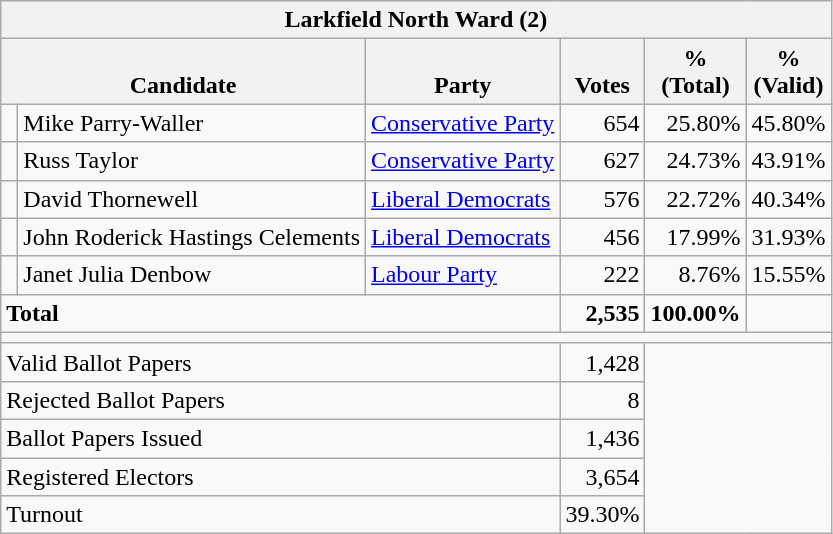<table class="wikitable" border="1" style="text-align:right; font-size:100%">
<tr>
<th align=center colspan=6>Larkfield North Ward (2)</th>
</tr>
<tr>
<th valign=bottom align=left colspan=2>Candidate</th>
<th valign=bottom align=left>Party</th>
<th valign=bottom align=center>Votes</th>
<th align=center>%<br>(Total)</th>
<th align=center>%<br>(Valid)</th>
</tr>
<tr>
<td bgcolor=> </td>
<td align=left>Mike Parry-Waller</td>
<td align=left><a href='#'>Conservative Party</a></td>
<td>654</td>
<td>25.80%</td>
<td>45.80%</td>
</tr>
<tr>
<td bgcolor=> </td>
<td align=left>Russ Taylor</td>
<td align=left><a href='#'>Conservative Party</a></td>
<td>627</td>
<td>24.73%</td>
<td>43.91%</td>
</tr>
<tr>
<td bgcolor=> </td>
<td align=left>David Thornewell</td>
<td align=left><a href='#'>Liberal Democrats</a></td>
<td>576</td>
<td>22.72%</td>
<td>40.34%</td>
</tr>
<tr>
<td bgcolor=> </td>
<td align=left>John Roderick Hastings Celements</td>
<td align=left><a href='#'>Liberal Democrats</a></td>
<td>456</td>
<td>17.99%</td>
<td>31.93%</td>
</tr>
<tr>
<td bgcolor=> </td>
<td align=left>Janet Julia Denbow</td>
<td align=left><a href='#'>Labour Party</a></td>
<td>222</td>
<td>8.76%</td>
<td>15.55%</td>
</tr>
<tr>
<td align=left colspan=3><strong>Total</strong></td>
<td><strong>2,535</strong></td>
<td><strong>100.00%</strong></td>
<td></td>
</tr>
<tr>
<td align=left colspan=6></td>
</tr>
<tr>
<td align=left colspan=3>Valid Ballot Papers</td>
<td>1,428</td>
<td colspan=2 rowspan=5></td>
</tr>
<tr>
<td align=left colspan=3>Rejected Ballot Papers</td>
<td>8</td>
</tr>
<tr>
<td align=left colspan=3>Ballot Papers Issued</td>
<td>1,436</td>
</tr>
<tr>
<td align=left colspan=3>Registered Electors</td>
<td>3,654</td>
</tr>
<tr>
<td align=left colspan=3>Turnout</td>
<td>39.30%</td>
</tr>
</table>
